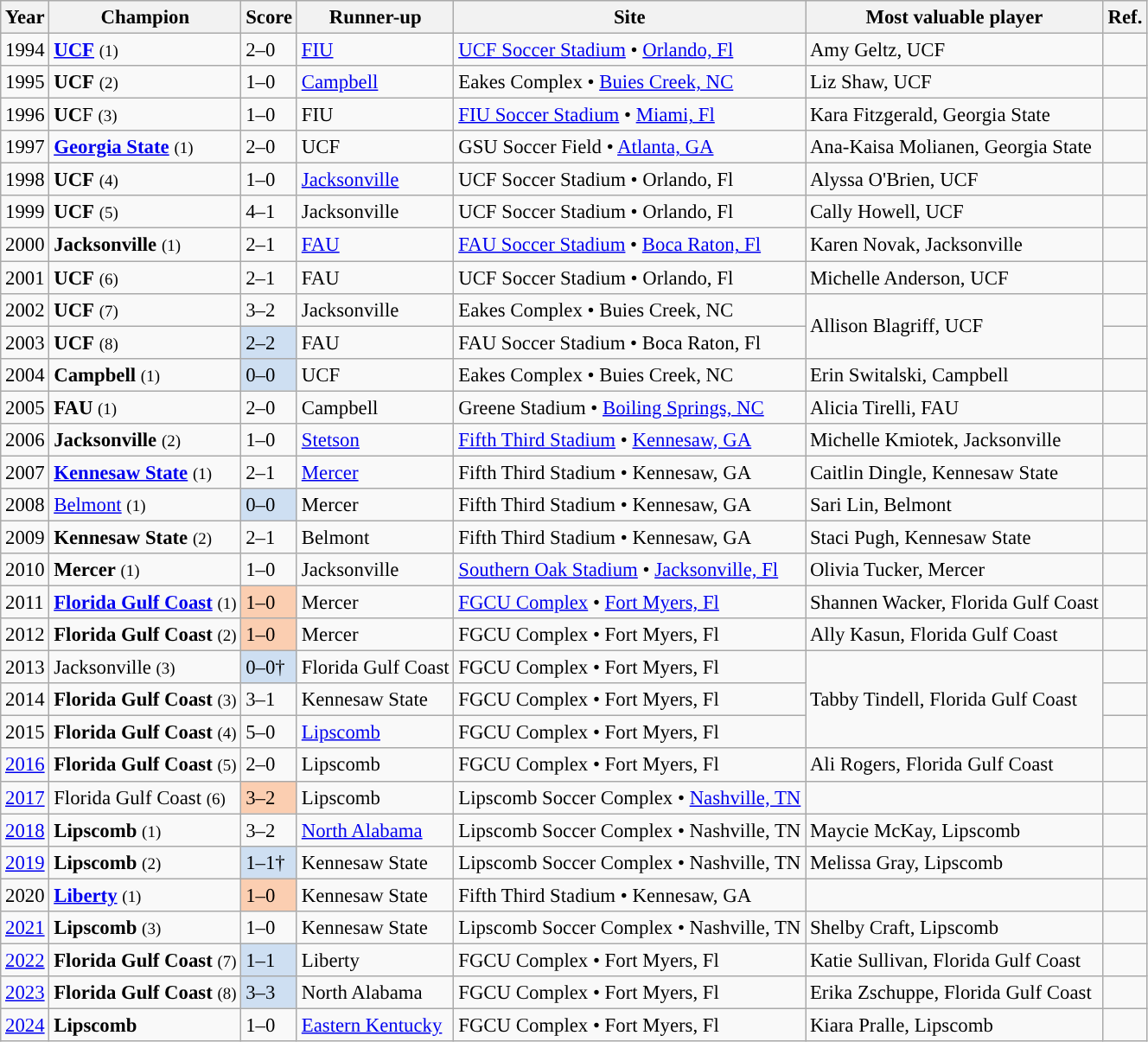<table class="wikitable sortable" style="text-align:; font-size:95%">
<tr>
<th width=px>Year</th>
<th width=px>Champion</th>
<th width=px>Score</th>
<th width=px>Runner-up</th>
<th width=px>Site</th>
<th width=px>Most valuable player</th>
<th width=px>Ref.</th>
</tr>
<tr>
<td>1994</td>
<td><strong><a href='#'>UCF</a></strong> <small>(1)</small></td>
<td>2–0</td>
<td><a href='#'>FIU</a></td>
<td><a href='#'>UCF Soccer Stadium</a> • <a href='#'>Orlando, Fl</a></td>
<td>Amy Geltz, UCF</td>
<td></td>
</tr>
<tr>
<td>1995</td>
<td><strong>UCF</strong> <small>(2)</small></td>
<td>1–0</td>
<td><a href='#'>Campbell</a></td>
<td>Eakes Complex • <a href='#'>Buies Creek, NC</a></td>
<td>Liz Shaw, UCF</td>
<td></td>
</tr>
<tr>
<td>1996</td>
<td><strong>UC</strong>F <small>(3)</small></td>
<td>1–0</td>
<td>FIU</td>
<td><a href='#'>FIU Soccer Stadium</a> • <a href='#'>Miami, Fl</a></td>
<td>Kara Fitzgerald, Georgia State</td>
<td></td>
</tr>
<tr>
<td>1997</td>
<td><strong><a href='#'>Georgia State</a></strong> <small>(1)</small></td>
<td>2–0</td>
<td>UCF</td>
<td>GSU Soccer Field • <a href='#'>Atlanta, GA</a></td>
<td>Ana-Kaisa Molianen, Georgia State</td>
<td></td>
</tr>
<tr>
<td>1998</td>
<td><strong>UCF</strong> <small>(4)</small></td>
<td>1–0</td>
<td><a href='#'>Jacksonville</a></td>
<td>UCF Soccer Stadium • Orlando, Fl</td>
<td>Alyssa O'Brien, UCF</td>
<td></td>
</tr>
<tr>
<td>1999</td>
<td><strong>UCF</strong> <small>(5)</small></td>
<td>4–1</td>
<td>Jacksonville</td>
<td>UCF Soccer Stadium • Orlando, Fl</td>
<td>Cally Howell, UCF</td>
<td></td>
</tr>
<tr>
<td>2000</td>
<td><strong>Jacksonville</strong> <small>(1)</small></td>
<td>2–1</td>
<td><a href='#'>FAU</a></td>
<td><a href='#'>FAU Soccer Stadium</a> • <a href='#'>Boca Raton, Fl</a></td>
<td>Karen Novak, Jacksonville</td>
<td></td>
</tr>
<tr>
<td>2001</td>
<td><strong>UCF</strong> <small>(6)</small></td>
<td>2–1</td>
<td>FAU</td>
<td>UCF Soccer Stadium • Orlando, Fl</td>
<td>Michelle Anderson, UCF</td>
<td></td>
</tr>
<tr>
<td>2002</td>
<td><strong>UCF</strong> <small>(7)</small></td>
<td>3–2</td>
<td>Jacksonville</td>
<td>Eakes Complex • Buies Creek, NC</td>
<td rowspan=2>Allison Blagriff, UCF</td>
<td></td>
</tr>
<tr>
<td>2003</td>
<td><strong>UCF</strong> <small>(8)</small></td>
<td style="background-color:#cedff2">2–2 </td>
<td>FAU</td>
<td>FAU Soccer Stadium • Boca Raton, Fl</td>
<td></td>
</tr>
<tr>
<td>2004</td>
<td><strong>Campbell</strong> <small>(1)</small></td>
<td style="background-color:#cedff2">0–0 </td>
<td>UCF</td>
<td>Eakes Complex • Buies Creek, NC</td>
<td>Erin Switalski, Campbell</td>
<td></td>
</tr>
<tr>
<td>2005</td>
<td><strong>FAU</strong> <small>(1)</small></td>
<td>2–0</td>
<td>Campbell</td>
<td>Greene Stadium • <a href='#'>Boiling Springs, NC</a></td>
<td>Alicia Tirelli, FAU</td>
<td></td>
</tr>
<tr>
<td>2006</td>
<td><strong>Jacksonville</strong> <small>(2)</small></td>
<td>1–0</td>
<td><a href='#'>Stetson</a></td>
<td><a href='#'>Fifth Third Stadium</a> • <a href='#'>Kennesaw, GA</a></td>
<td>Michelle Kmiotek, Jacksonville</td>
<td></td>
</tr>
<tr>
<td>2007</td>
<td><strong><a href='#'>Kennesaw State</a></strong> <small>(1)</small></td>
<td>2–1</td>
<td><a href='#'>Mercer</a></td>
<td>Fifth Third Stadium • Kennesaw, GA</td>
<td>Caitlin Dingle, Kennesaw State</td>
<td></td>
</tr>
<tr>
<td>2008</td>
<td><a href='#'>Belmont</a> <small>(1)</small></td>
<td style="background-color:#cedff2">0–0 </td>
<td>Mercer</td>
<td>Fifth Third Stadium • Kennesaw, GA</td>
<td>Sari Lin, Belmont</td>
<td></td>
</tr>
<tr>
<td>2009</td>
<td><strong>Kennesaw State</strong> <small>(2)</small></td>
<td>2–1</td>
<td>Belmont</td>
<td>Fifth Third Stadium • Kennesaw, GA</td>
<td>Staci Pugh, Kennesaw State</td>
<td></td>
</tr>
<tr>
<td>2010</td>
<td><strong>Mercer</strong> <small>(1)</small></td>
<td>1–0</td>
<td>Jacksonville</td>
<td><a href='#'>Southern Oak Stadium</a> • <a href='#'>Jacksonville, Fl</a></td>
<td>Olivia Tucker, Mercer</td>
<td></td>
</tr>
<tr>
<td>2011</td>
<td><strong><a href='#'>Florida Gulf Coast</a></strong> <small>(1)</small></td>
<td style="background-color:#FBCEB1">1–0 </td>
<td>Mercer</td>
<td><a href='#'>FGCU Complex</a> • <a href='#'>Fort Myers, Fl</a></td>
<td>Shannen Wacker, Florida Gulf Coast</td>
<td></td>
</tr>
<tr>
<td>2012</td>
<td><strong>Florida Gulf Coast</strong> <small>(2)</small></td>
<td style="background-color:#FBCEB1">1–0 </td>
<td>Mercer</td>
<td>FGCU Complex • Fort Myers, Fl</td>
<td>Ally Kasun, Florida Gulf Coast</td>
<td></td>
</tr>
<tr>
<td>2013</td>
<td>Jacksonville <small>(3)</small></td>
<td style="background-color:#cedff2">0–0†<br></td>
<td>Florida Gulf Coast</td>
<td>FGCU Complex • Fort Myers, Fl</td>
<td rowspan=3>Tabby Tindell, Florida Gulf Coast</td>
<td></td>
</tr>
<tr>
<td>2014</td>
<td><strong>Florida Gulf Coast</strong> <small>(3)</small></td>
<td>3–1</td>
<td>Kennesaw State</td>
<td>FGCU Complex • Fort Myers, Fl</td>
<td></td>
</tr>
<tr>
<td>2015</td>
<td><strong>Florida Gulf Coast</strong> <small>(4)</small></td>
<td>5–0</td>
<td><a href='#'>Lipscomb</a></td>
<td>FGCU Complex • Fort Myers, Fl</td>
<td></td>
</tr>
<tr>
<td><a href='#'>2016</a></td>
<td><strong>Florida Gulf Coast</strong> <small>(5)</small></td>
<td>2–0</td>
<td>Lipscomb</td>
<td>FGCU Complex • Fort Myers, Fl</td>
<td>Ali Rogers, Florida Gulf Coast</td>
<td></td>
</tr>
<tr>
<td><a href='#'>2017</a></td>
<td>Florida Gulf Coast <small>(6)</small></td>
<td style="background-color:#FBCEB1">3–2 </td>
<td>Lipscomb</td>
<td>Lipscomb Soccer Complex • <a href='#'>Nashville, TN</a></td>
<td></td>
<td></td>
</tr>
<tr>
<td><a href='#'>2018</a></td>
<td><strong>Lipscomb</strong> <small>(1)</small></td>
<td>3–2</td>
<td><a href='#'>North Alabama</a></td>
<td>Lipscomb Soccer Complex • Nashville, TN</td>
<td>Maycie McKay, Lipscomb</td>
<td></td>
</tr>
<tr>
<td><a href='#'>2019</a></td>
<td><strong>Lipscomb</strong> <small>(2)</small></td>
<td style="background-color:#cedff2">1–1†<br></td>
<td>Kennesaw State</td>
<td>Lipscomb Soccer Complex • Nashville, TN</td>
<td>Melissa Gray, Lipscomb</td>
<td></td>
</tr>
<tr>
<td>2020</td>
<td><strong><a href='#'>Liberty</a></strong> <small>(1)</small></td>
<td style="background-color:#FBCEB1">1–0 </td>
<td>Kennesaw State</td>
<td>Fifth Third Stadium • Kennesaw, GA</td>
<td></td>
<td></td>
</tr>
<tr>
<td><a href='#'>2021</a></td>
<td><strong>Lipscomb</strong> <small>(3)</small></td>
<td>1–0</td>
<td>Kennesaw State</td>
<td>Lipscomb Soccer Complex • Nashville, TN</td>
<td>Shelby Craft, Lipscomb</td>
<td></td>
</tr>
<tr>
<td><a href='#'>2022</a></td>
<td><strong>Florida Gulf Coast</strong> <small>(7)</small></td>
<td style="background-color:#cedff2">1–1 </td>
<td>Liberty</td>
<td>FGCU Complex • Fort Myers, Fl</td>
<td>Katie Sullivan, Florida Gulf Coast</td>
<td></td>
</tr>
<tr>
<td><a href='#'>2023</a></td>
<td><strong>Florida Gulf Coast </strong><small>(8)</small></td>
<td style="background-color:#cedff2">3–3 </td>
<td>North Alabama</td>
<td>FGCU Complex • Fort Myers, Fl</td>
<td>Erika Zschuppe, Florida Gulf Coast</td>
<td></td>
</tr>
<tr>
<td><a href='#'>2024</a></td>
<td><strong>Lipscomb</strong> </td>
<td>1–0</td>
<td><a href='#'>Eastern Kentucky</a></td>
<td>FGCU Complex • Fort Myers, Fl</td>
<td>Kiara Pralle, Lipscomb</td>
<td></td>
</tr>
</table>
